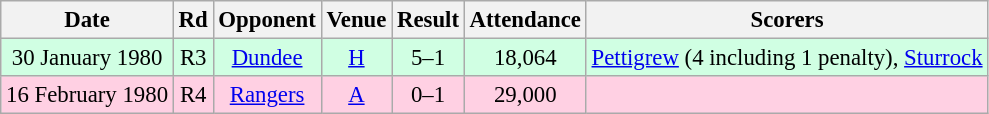<table class="wikitable sortable" style="font-size:95%; text-align:center">
<tr>
<th>Date</th>
<th>Rd</th>
<th>Opponent</th>
<th>Venue</th>
<th>Result</th>
<th>Attendance</th>
<th>Scorers</th>
</tr>
<tr bgcolor = "#d0ffe3">
<td>30 January 1980</td>
<td>R3</td>
<td><a href='#'>Dundee</a></td>
<td><a href='#'>H</a></td>
<td>5–1</td>
<td>18,064</td>
<td><a href='#'>Pettigrew</a> (4 including 1 penalty), <a href='#'>Sturrock</a></td>
</tr>
<tr bgcolor = "#ffd0e3">
<td>16 February 1980</td>
<td>R4</td>
<td><a href='#'>Rangers</a></td>
<td><a href='#'>A</a></td>
<td>0–1</td>
<td>29,000</td>
<td></td>
</tr>
</table>
